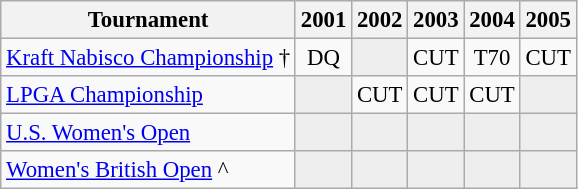<table class="wikitable" style="font-size:95%;text-align:center;">
<tr>
<th>Tournament</th>
<th>2001</th>
<th>2002</th>
<th>2003</th>
<th>2004</th>
<th>2005</th>
</tr>
<tr>
<td align=left><a href='#'>Kraft Nabisco Championship</a> †</td>
<td>DQ</td>
<td style="background:#eeeeee;"></td>
<td>CUT</td>
<td>T70</td>
<td>CUT</td>
</tr>
<tr>
<td align=left><a href='#'>LPGA Championship</a></td>
<td style="background:#eeeeee;"></td>
<td>CUT</td>
<td>CUT</td>
<td>CUT</td>
<td style="background:#eeeeee;"></td>
</tr>
<tr>
<td align=left><a href='#'>U.S. Women's Open</a></td>
<td style="background:#eeeeee;"></td>
<td style="background:#eeeeee;"></td>
<td style="background:#eeeeee;"></td>
<td style="background:#eeeeee;"></td>
<td style="background:#eeeeee;"></td>
</tr>
<tr>
<td align=left><a href='#'>Women's British Open</a> ^</td>
<td style="background:#eeeeee;"></td>
<td style="background:#eeeeee;"></td>
<td style="background:#eeeeee;"></td>
<td style="background:#eeeeee;"></td>
<td style="background:#eeeeee;"></td>
</tr>
</table>
